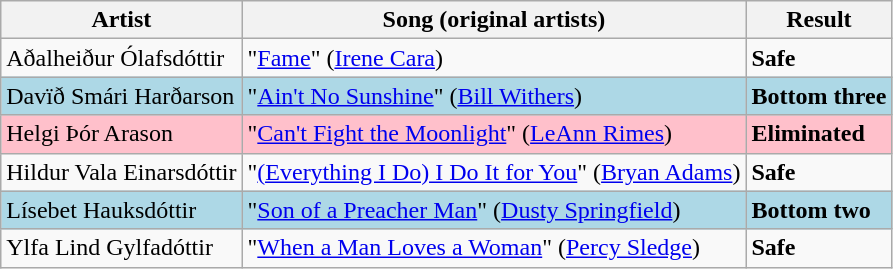<table class=wikitable>
<tr>
<th>Artist</th>
<th>Song (original artists)</th>
<th>Result</th>
</tr>
<tr>
<td>Aðalheiður Ólafsdóttir</td>
<td>"<a href='#'>Fame</a>" (<a href='#'>Irene Cara</a>)</td>
<td><strong>Safe</strong></td>
</tr>
<tr style="background:lightblue;">
<td>Davïð Smári Harðarson</td>
<td>"<a href='#'>Ain't No Sunshine</a>" (<a href='#'>Bill Withers</a>)</td>
<td><strong>Bottom three</strong></td>
</tr>
<tr style="background:pink;">
<td>Helgi Þór Arason</td>
<td>"<a href='#'>Can't Fight the Moonlight</a>" (<a href='#'>LeAnn Rimes</a>)</td>
<td><strong>Eliminated</strong></td>
</tr>
<tr>
<td>Hildur Vala Einarsdóttir</td>
<td>"<a href='#'>(Everything I Do) I Do It for You</a>" (<a href='#'>Bryan Adams</a>)</td>
<td><strong>Safe</strong></td>
</tr>
<tr style="background:lightblue;">
<td>Lísebet Hauksdóttir</td>
<td>"<a href='#'>Son of a Preacher Man</a>" (<a href='#'>Dusty Springfield</a>)</td>
<td><strong>Bottom two</strong></td>
</tr>
<tr>
<td>Ylfa Lind Gylfadóttir</td>
<td>"<a href='#'>When a Man Loves a Woman</a>" (<a href='#'>Percy Sledge</a>)</td>
<td><strong>Safe</strong></td>
</tr>
</table>
